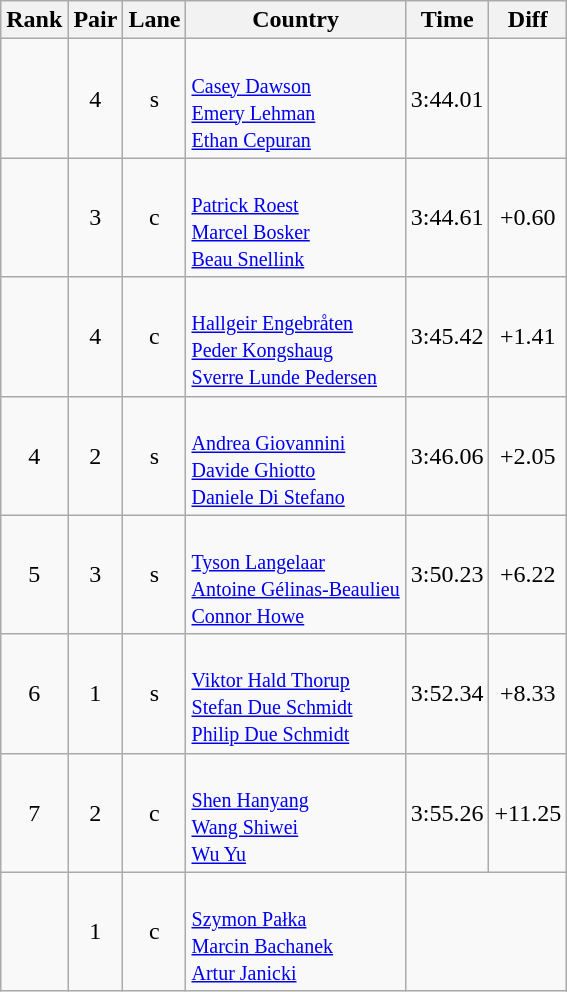<table class="wikitable sortable" style="text-align:center">
<tr>
<th>Rank</th>
<th>Pair</th>
<th>Lane</th>
<th>Country</th>
<th>Time</th>
<th>Diff</th>
</tr>
<tr>
<td></td>
<td>4</td>
<td>s</td>
<td align=left><br><small><a href='#'>Casey Dawson</a><br><a href='#'>Emery Lehman</a><br><a href='#'>Ethan Cepuran</a></small></td>
<td>3:44.01</td>
<td></td>
</tr>
<tr>
<td></td>
<td>3</td>
<td>c</td>
<td align=left><br><small><a href='#'>Patrick Roest</a><br><a href='#'>Marcel Bosker</a><br><a href='#'>Beau Snellink</a></small></td>
<td>3:44.61</td>
<td>+0.60</td>
</tr>
<tr>
<td></td>
<td>4</td>
<td>c</td>
<td align=left><br><small><a href='#'>Hallgeir Engebråten</a><br><a href='#'>Peder Kongshaug</a><br><a href='#'>Sverre Lunde Pedersen</a></small></td>
<td>3:45.42</td>
<td>+1.41</td>
</tr>
<tr>
<td>4</td>
<td>2</td>
<td>s</td>
<td align=left><br><small><a href='#'>Andrea Giovannini</a><br><a href='#'>Davide Ghiotto</a><br><a href='#'>Daniele Di Stefano</a></small></td>
<td>3:46.06</td>
<td>+2.05</td>
</tr>
<tr>
<td>5</td>
<td>3</td>
<td>s</td>
<td align=left><br><small><a href='#'>Tyson Langelaar</a><br><a href='#'>Antoine Gélinas-Beaulieu</a><br><a href='#'>Connor Howe</a></small></td>
<td>3:50.23</td>
<td>+6.22</td>
</tr>
<tr>
<td>6</td>
<td>1</td>
<td>s</td>
<td align=left><br><small><a href='#'>Viktor Hald Thorup</a><br><a href='#'>Stefan Due Schmidt</a><br><a href='#'>Philip Due Schmidt</a></small></td>
<td>3:52.34</td>
<td>+8.33</td>
</tr>
<tr>
<td>7</td>
<td>2</td>
<td>c</td>
<td align=left><br><small><a href='#'>Shen Hanyang</a><br><a href='#'>Wang Shiwei</a><br><a href='#'>Wu Yu</a></small></td>
<td>3:55.26</td>
<td>+11.25</td>
</tr>
<tr>
<td></td>
<td>1</td>
<td>c</td>
<td align=left><br><small><a href='#'>Szymon Pałka</a><br><a href='#'>Marcin Bachanek</a><br><a href='#'>Artur Janicki</a></small></td>
<td colspan=2></td>
</tr>
</table>
